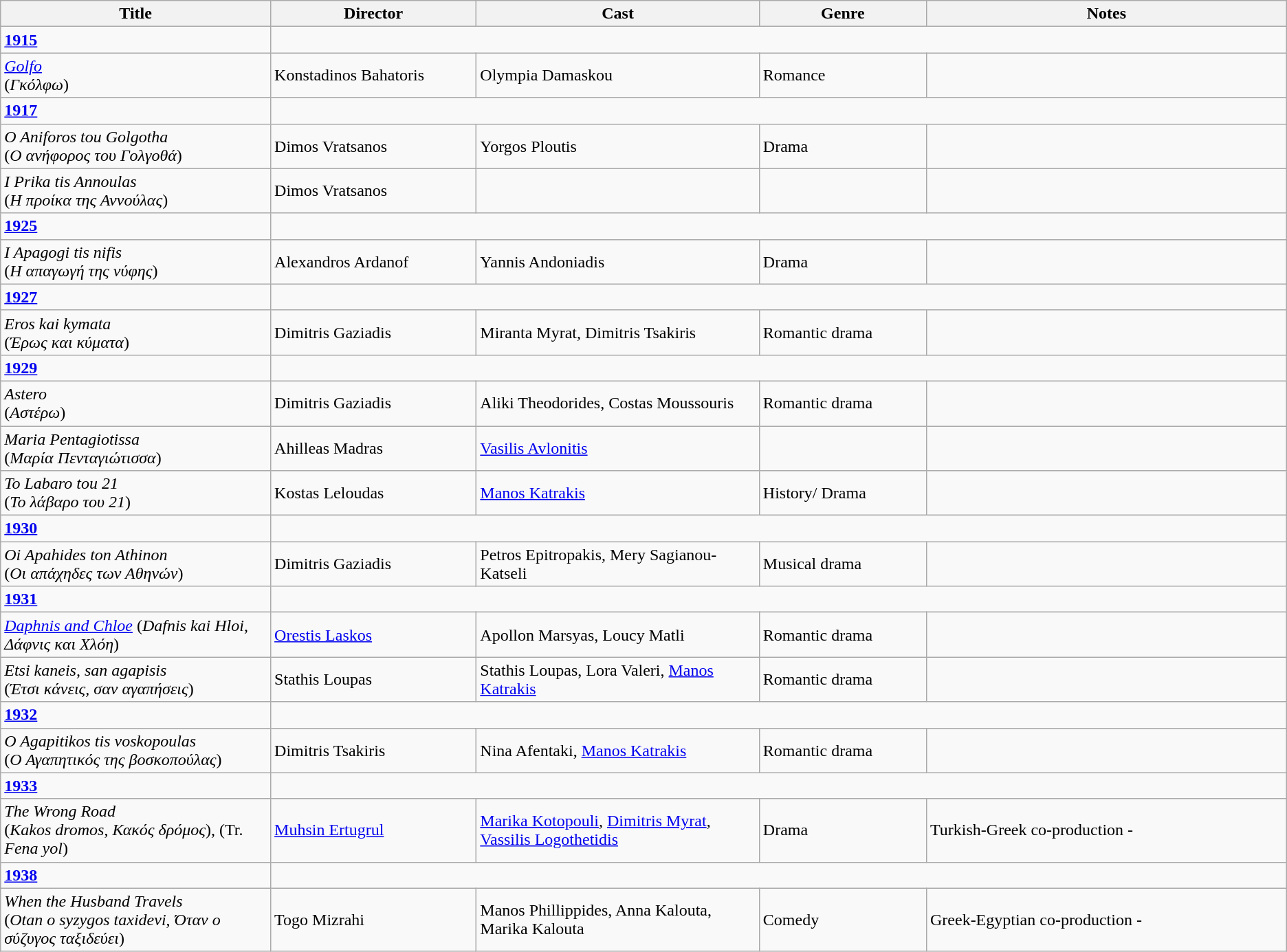<table class="wikitable">
<tr>
<th width=21%>Title</th>
<th width=16%>Director</th>
<th width=22%>Cast</th>
<th width=13%>Genre</th>
<th width=28%>Notes</th>
</tr>
<tr>
<td><strong><a href='#'>1915</a></strong></td>
</tr>
<tr>
<td><em><a href='#'>Golfo</a></em><br>(<em>Γκόλφω</em>)</td>
<td>Konstadinos Bahatoris</td>
<td>Olympia Damaskou</td>
<td>Romance</td>
<td></td>
</tr>
<tr>
<td><strong><a href='#'>1917</a></strong></td>
</tr>
<tr>
<td><em>O Aniforos tou Golgotha</em><br>(<em>Ο ανήφορος του Γολγοθά</em>)</td>
<td>Dimos Vratsanos</td>
<td>Yorgos Ploutis</td>
<td>Drama</td>
<td></td>
</tr>
<tr>
<td><em>I Prika tis Annoulas</em><br>(<em>Η προίκα της Αννούλας</em>)</td>
<td>Dimos Vratsanos</td>
<td></td>
<td></td>
<td></td>
</tr>
<tr>
<td><strong><a href='#'>1925</a></strong></td>
</tr>
<tr>
<td><em>I Apagogi tis nifis</em><br>(<em>Η απαγωγή της νύφης</em>)</td>
<td>Alexandros Ardanof</td>
<td>Yannis Andoniadis</td>
<td>Drama</td>
<td></td>
</tr>
<tr>
<td><strong><a href='#'>1927</a></strong></td>
</tr>
<tr>
<td><em>Eros kai kymata</em><br>(<em>Έρως και κύματα</em>)</td>
<td>Dimitris Gaziadis</td>
<td>Miranta Myrat, Dimitris Tsakiris</td>
<td>Romantic drama</td>
<td></td>
</tr>
<tr>
<td><strong><a href='#'>1929</a></strong></td>
</tr>
<tr>
<td><em>Astero</em><br>(<em>Αστέρω</em>)</td>
<td>Dimitris Gaziadis</td>
<td>Aliki Theodorides, Costas Moussouris</td>
<td>Romantic drama</td>
<td></td>
</tr>
<tr>
<td><em>Maria Pentagiotissa</em><br>(<em>Μαρία Πενταγιώτισσα</em>)</td>
<td>Ahilleas Madras</td>
<td><a href='#'>Vasilis Avlonitis</a></td>
<td></td>
<td></td>
</tr>
<tr>
<td><em>To Labaro tou 21</em><br>(<em>Το λάβαρο του 21</em>)</td>
<td>Kostas Leloudas</td>
<td><a href='#'>Manos Katrakis</a></td>
<td>History/ Drama</td>
<td></td>
</tr>
<tr>
<td><strong><a href='#'>1930</a></strong></td>
</tr>
<tr>
<td><em>Oi Apahides ton Athinon</em><br>(<em>Οι απάχηδες των Αθηνών</em>)</td>
<td>Dimitris Gaziadis</td>
<td>Petros Epitropakis, Mery Sagianou-Katseli</td>
<td>Musical drama</td>
<td></td>
</tr>
<tr>
<td><strong><a href='#'>1931</a></strong></td>
</tr>
<tr>
<td><em><a href='#'> Daphnis and Chloe</a></em> (<em>Dafnis kai Hloi</em>, <em>Δάφνις και Χλόη</em>)</td>
<td><a href='#'>Orestis Laskos</a></td>
<td>Apollon Marsyas, Loucy Matli</td>
<td>Romantic drama</td>
<td></td>
</tr>
<tr>
<td><em>Etsi kaneis, san agapisis</em><br>(<em>Έτσι κάνεις, σαν αγαπήσεις</em>)</td>
<td>Stathis Loupas</td>
<td>Stathis Loupas, Lora Valeri, <a href='#'>Manos Katrakis</a></td>
<td>Romantic drama</td>
<td></td>
</tr>
<tr>
<td><strong><a href='#'>1932</a></strong></td>
</tr>
<tr>
<td><em>O Agapitikos tis voskopoulas</em><br>(<em>Ο Αγαπητικός της βοσκοπούλας</em>)</td>
<td>Dimitris Tsakiris</td>
<td>Nina Afentaki, <a href='#'>Manos Katrakis</a></td>
<td>Romantic drama</td>
<td></td>
</tr>
<tr>
<td><strong><a href='#'>1933</a></strong></td>
</tr>
<tr>
<td><em>The Wrong Road</em><br>(<em>Kakos dromos</em>, <em>Κακός δρόμος</em>), (Tr. <em>Fena yol</em>)</td>
<td><a href='#'>Muhsin Ertugrul</a></td>
<td><a href='#'>Marika Kotopouli</a>, <a href='#'>Dimitris Myrat</a>, <a href='#'>Vassilis Logothetidis</a></td>
<td>Drama</td>
<td>Turkish-Greek co-production - </td>
</tr>
<tr>
<td><strong><a href='#'>1938</a></strong></td>
</tr>
<tr>
<td><em>When the Husband Travels</em><br>(<em>Otan o syzygos taxidevi</em>, <em>Όταν ο σύζυγος ταξιδεύει</em>)</td>
<td>Togo Mizrahi</td>
<td>Manos Phillippides, Anna Kalouta, Marika Kalouta</td>
<td>Comedy</td>
<td>Greek-Egyptian co-production - </td>
</tr>
</table>
